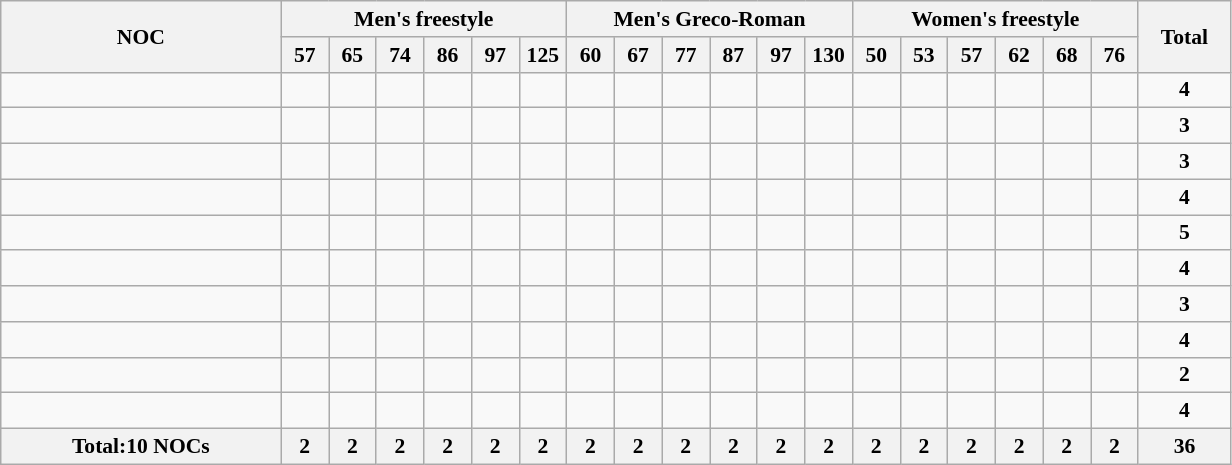<table class="wikitable" style="text-align:center; font-size:90%">
<tr>
<th rowspan="2" width=180 style="text-align:center;">NOC</th>
<th colspan="6">Men's freestyle</th>
<th colspan="6">Men's Greco-Roman</th>
<th colspan=6>Women's freestyle</th>
<th ! width=55 rowspan="2">Total</th>
</tr>
<tr>
<th width="25">57</th>
<th width="25">65</th>
<th width="25">74</th>
<th width="25">86</th>
<th width="25">97</th>
<th width="25">125</th>
<th width="25">60</th>
<th width="25">67</th>
<th width="25">77</th>
<th width="25">87</th>
<th width="25">97</th>
<th width="25">130</th>
<th width="25">50</th>
<th width="25">53</th>
<th width="25">57</th>
<th width="25">62</th>
<th width="25">68</th>
<th width="25">76</th>
</tr>
<tr>
<td align="left"></td>
<td></td>
<td></td>
<td></td>
<td></td>
<td></td>
<td></td>
<td></td>
<td></td>
<td></td>
<td></td>
<td></td>
<td></td>
<td></td>
<td></td>
<td></td>
<td></td>
<td></td>
<td></td>
<td><strong>4</strong></td>
</tr>
<tr>
<td align="left"></td>
<td></td>
<td></td>
<td></td>
<td></td>
<td></td>
<td></td>
<td></td>
<td></td>
<td></td>
<td></td>
<td></td>
<td></td>
<td></td>
<td></td>
<td></td>
<td></td>
<td></td>
<td></td>
<td><strong>3</strong></td>
</tr>
<tr>
<td align="left"></td>
<td></td>
<td></td>
<td></td>
<td></td>
<td></td>
<td></td>
<td></td>
<td></td>
<td></td>
<td></td>
<td></td>
<td></td>
<td></td>
<td></td>
<td></td>
<td></td>
<td></td>
<td></td>
<td><strong>3</strong></td>
</tr>
<tr>
<td align="left"></td>
<td></td>
<td></td>
<td></td>
<td></td>
<td></td>
<td></td>
<td></td>
<td></td>
<td></td>
<td></td>
<td></td>
<td></td>
<td></td>
<td></td>
<td></td>
<td></td>
<td></td>
<td></td>
<td><strong>4</strong></td>
</tr>
<tr>
<td align="left"></td>
<td></td>
<td></td>
<td></td>
<td></td>
<td></td>
<td></td>
<td></td>
<td></td>
<td></td>
<td></td>
<td></td>
<td></td>
<td></td>
<td></td>
<td></td>
<td></td>
<td></td>
<td></td>
<td><strong>5</strong></td>
</tr>
<tr>
<td align="left"></td>
<td></td>
<td></td>
<td></td>
<td></td>
<td></td>
<td></td>
<td></td>
<td></td>
<td></td>
<td></td>
<td></td>
<td></td>
<td></td>
<td></td>
<td></td>
<td></td>
<td></td>
<td></td>
<td><strong>4</strong></td>
</tr>
<tr>
<td align="left"></td>
<td></td>
<td></td>
<td></td>
<td></td>
<td></td>
<td></td>
<td></td>
<td></td>
<td></td>
<td></td>
<td></td>
<td></td>
<td></td>
<td></td>
<td></td>
<td></td>
<td></td>
<td></td>
<td><strong>3</strong></td>
</tr>
<tr>
<td align="left"></td>
<td></td>
<td></td>
<td></td>
<td></td>
<td></td>
<td></td>
<td></td>
<td></td>
<td></td>
<td></td>
<td></td>
<td></td>
<td></td>
<td></td>
<td></td>
<td></td>
<td></td>
<td></td>
<td><strong>4</strong></td>
</tr>
<tr>
<td align="left"></td>
<td></td>
<td></td>
<td></td>
<td></td>
<td></td>
<td></td>
<td></td>
<td></td>
<td></td>
<td></td>
<td></td>
<td></td>
<td></td>
<td></td>
<td></td>
<td></td>
<td></td>
<td></td>
<td><strong>2</strong></td>
</tr>
<tr>
<td align="left"></td>
<td></td>
<td></td>
<td></td>
<td></td>
<td></td>
<td></td>
<td></td>
<td></td>
<td></td>
<td></td>
<td></td>
<td></td>
<td></td>
<td></td>
<td></td>
<td></td>
<td></td>
<td></td>
<td><strong>4</strong></td>
</tr>
<tr>
<th>Total:10 NOCs</th>
<th>2</th>
<th>2</th>
<th>2</th>
<th>2</th>
<th>2</th>
<th>2</th>
<th>2</th>
<th>2</th>
<th>2</th>
<th>2</th>
<th>2</th>
<th>2</th>
<th>2</th>
<th>2</th>
<th>2</th>
<th>2</th>
<th>2</th>
<th>2</th>
<th>36</th>
</tr>
</table>
